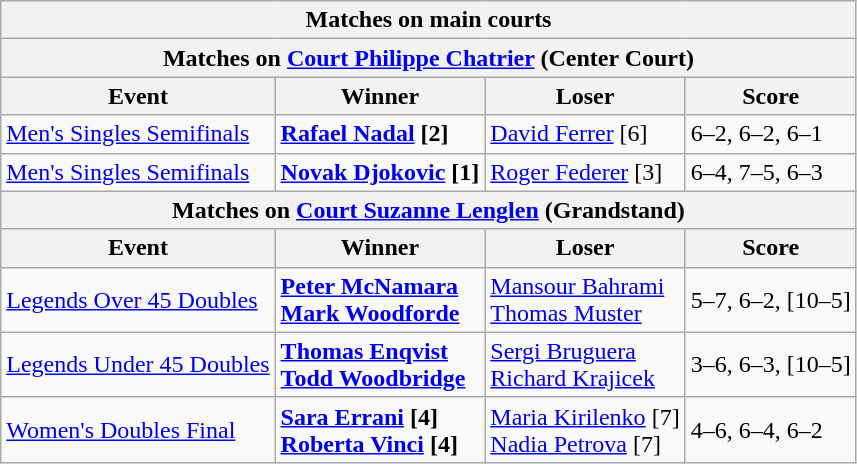<table class="wikitable">
<tr>
<th colspan=4 style=white-space:nowrap>Matches on main courts</th>
</tr>
<tr>
<th colspan=4>Matches on <a href='#'>Court Philippe Chatrier</a> (Center Court)</th>
</tr>
<tr>
<th>Event</th>
<th>Winner</th>
<th>Loser</th>
<th>Score</th>
</tr>
<tr>
<td><a href='#'>Men's Singles Semifinals</a></td>
<td> <strong><a href='#'>Rafael Nadal</a> [2]</strong></td>
<td> <a href='#'>David Ferrer</a> [6]</td>
<td>6–2, 6–2, 6–1</td>
</tr>
<tr>
<td><a href='#'>Men's Singles Semifinals</a></td>
<td> <strong><a href='#'>Novak Djokovic</a> [1]</strong></td>
<td> <a href='#'>Roger Federer</a> [3]</td>
<td>6–4, 7–5, 6–3</td>
</tr>
<tr>
<th colspan=4>Matches on <a href='#'>Court Suzanne Lenglen</a> (Grandstand)</th>
</tr>
<tr>
<th>Event</th>
<th>Winner</th>
<th>Loser</th>
<th>Score</th>
</tr>
<tr>
<td><a href='#'>Legends Over 45 Doubles</a></td>
<td> <strong><a href='#'>Peter McNamara</a> <br>  <a href='#'>Mark Woodforde</a></strong></td>
<td> <a href='#'>Mansour Bahrami</a> <br>  <a href='#'>Thomas Muster</a></td>
<td>5–7, 6–2, [10–5]</td>
</tr>
<tr>
<td><a href='#'>Legends Under 45 Doubles</a></td>
<td> <strong><a href='#'>Thomas Enqvist</a> <br>  <a href='#'>Todd Woodbridge</a></strong></td>
<td> <a href='#'>Sergi Bruguera</a> <br>  <a href='#'>Richard Krajicek</a></td>
<td>3–6, 6–3, [10–5]</td>
</tr>
<tr>
<td><a href='#'>Women's Doubles Final</a></td>
<td> <strong><a href='#'>Sara Errani</a> [4]<br> <a href='#'>Roberta Vinci</a> [4]</strong></td>
<td> <a href='#'>Maria Kirilenko</a> [7]<br> <a href='#'>Nadia Petrova</a> [7]</td>
<td>4–6, 6–4, 6–2</td>
</tr>
</table>
